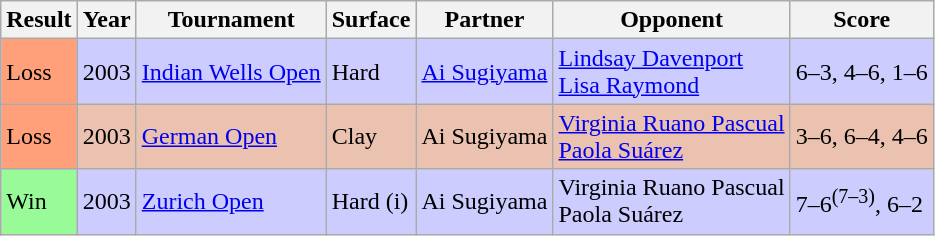<table class="sortable wikitable">
<tr>
<th>Result</th>
<th>Year</th>
<th>Tournament</th>
<th>Surface</th>
<th>Partner</th>
<th>Opponent</th>
<th>Score</th>
</tr>
<tr bgcolor=#CCCCFF>
<td bgcolor=FFA07A>Loss</td>
<td>2003</td>
<td><a href='#'>Indian Wells Open</a></td>
<td>Hard</td>
<td> <a href='#'>Ai Sugiyama</a></td>
<td> <a href='#'>Lindsay Davenport</a><br> <a href='#'>Lisa Raymond</a></td>
<td>6–3, 4–6, 1–6</td>
</tr>
<tr bgcolor=#EBC2AF>
<td bgcolor=FFA07A>Loss</td>
<td>2003</td>
<td><a href='#'>German Open</a></td>
<td>Clay</td>
<td> Ai Sugiyama</td>
<td> <a href='#'>Virginia Ruano Pascual</a><br> <a href='#'>Paola Suárez</a></td>
<td>3–6, 6–4, 4–6</td>
</tr>
<tr bgcolor=#CCCCFF>
<td bgcolor=98FB98>Win</td>
<td>2003</td>
<td><a href='#'>Zurich Open</a></td>
<td>Hard (i)</td>
<td> Ai Sugiyama</td>
<td> Virginia Ruano Pascual<br> Paola Suárez</td>
<td>7–6<sup>(7–3)</sup>, 6–2</td>
</tr>
</table>
